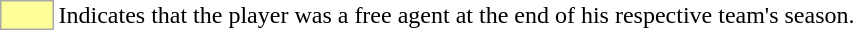<table>
<tr>
<td style="background:#ff9; border:1px solid #aaa; width:2em;"></td>
<td>Indicates that the player was a free agent at the end of his respective team's  season.</td>
</tr>
</table>
